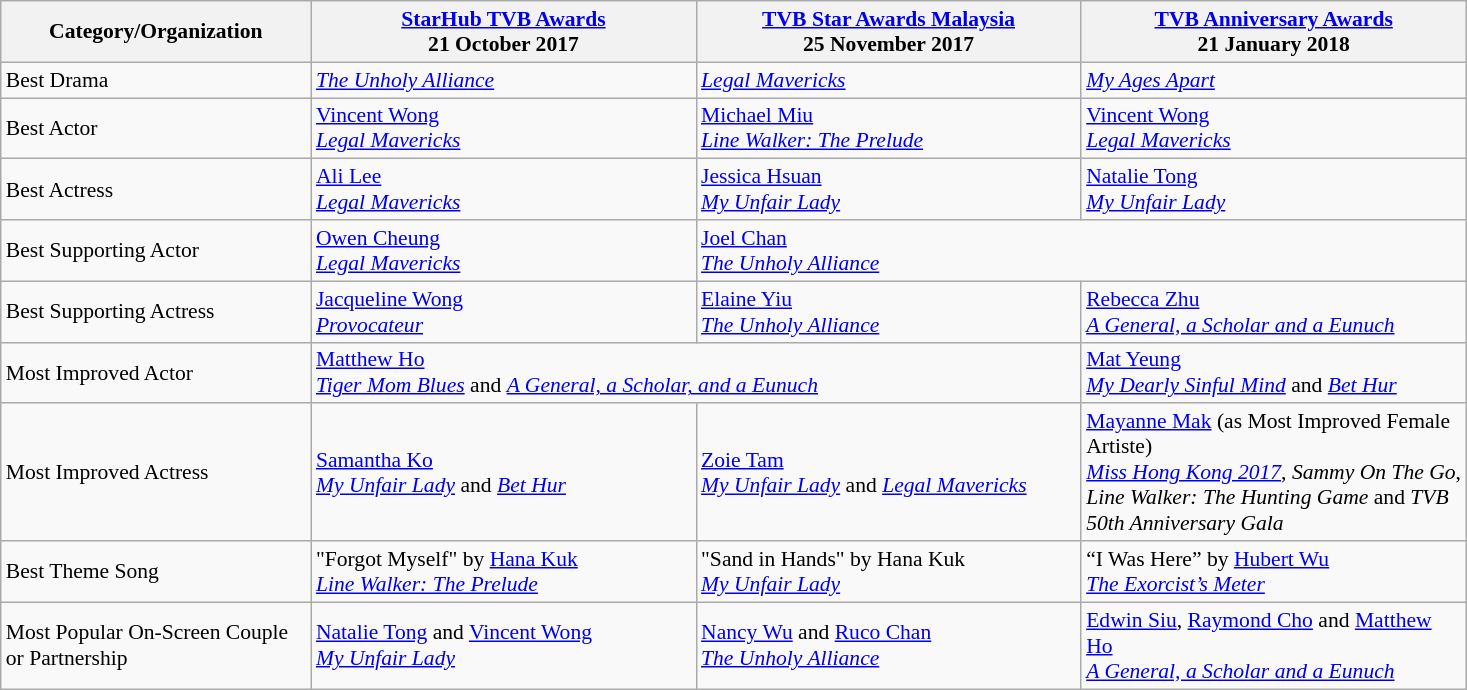<table class="wikitable" style="font-size: 90%;">
<tr>
<th style="width:200px;">Category/Organization</th>
<th style="width:250px;"><a href='#'>StarHub TVB Awards</a><br>21 October 2017</th>
<th style="width:250px;"><a href='#'>TVB Star Awards Malaysia</a><br>25 November 2017</th>
<th style="width:250px;"><a href='#'>TVB Anniversary Awards</a> <br>21 January 2018</th>
</tr>
<tr>
<td>Best Drama</td>
<td><em><a href='#'>The Unholy Alliance</a></em></td>
<td><em><a href='#'>Legal Mavericks</a></em></td>
<td><em><a href='#'>My Ages Apart</a> </em></td>
</tr>
<tr>
<td>Best Actor</td>
<td><a href='#'>Vincent Wong</a><br><em><a href='#'>Legal Mavericks</a></em></td>
<td><a href='#'>Michael Miu</a><br><em><a href='#'>Line Walker: The Prelude</a></em></td>
<td><a href='#'>Vincent Wong</a><br><em><a href='#'>Legal Mavericks</a></em></td>
</tr>
<tr>
<td>Best Actress</td>
<td><a href='#'>Ali Lee</a><br><em><a href='#'>Legal Mavericks</a></em></td>
<td><a href='#'>Jessica Hsuan</a><br><em><a href='#'>My Unfair Lady</a></em></td>
<td><a href='#'>Natalie Tong</a><br>  <em><a href='#'>My Unfair Lady</a></em></td>
</tr>
<tr>
<td>Best Supporting Actor</td>
<td><a href='#'>Owen Cheung</a><br><em><a href='#'>Legal Mavericks</a></em></td>
<td colspan="2"><a href='#'>Joel Chan</a><br><em><a href='#'>The Unholy Alliance</a></em></td>
</tr>
<tr>
<td>Best Supporting Actress</td>
<td><a href='#'>Jacqueline Wong</a><br><em><a href='#'>Provocateur</a></em></td>
<td><a href='#'>Elaine Yiu</a><br><em><a href='#'>The Unholy Alliance</a></em></td>
<td><a href='#'>Rebecca Zhu</a><br> <em> <a href='#'>A General, a Scholar and a Eunuch</a></em></td>
</tr>
<tr>
<td>Most Improved Actor</td>
<td colspan="2"><a href='#'>Matthew Ho</a><br><em><a href='#'>Tiger Mom Blues</a></em> and <em><a href='#'>A General, a Scholar, and a Eunuch</a></em></td>
<td><a href='#'>Mat Yeung</a><br> <em><a href='#'>My Dearly Sinful Mind</a></em> and <em><a href='#'>Bet Hur</a></em></td>
</tr>
<tr>
<td>Most Improved Actress</td>
<td><a href='#'>Samantha Ko</a><br><em><a href='#'>My Unfair Lady</a></em> and <em><a href='#'>Bet Hur</a></em></td>
<td><a href='#'>Zoie Tam</a><br><em><a href='#'>My Unfair Lady</a></em> and <em><a href='#'>Legal Mavericks</a></em></td>
<td><a href='#'>Mayanne Mak</a> (as Most Improved Female Artiste)<br> <em><a href='#'>Miss Hong Kong 2017</a></em>, <em>Sammy On The Go</em>, <em>Line Walker: The Hunting Game</em> and <em>TVB 50th Anniversary Gala</em></td>
</tr>
<tr>
<td>Best Theme Song</td>
<td>"Forgot Myself" by <a href='#'>Hana Kuk</a><br><em><a href='#'>Line Walker: The Prelude</a></em></td>
<td>"Sand in Hands" by Hana Kuk<br><em><a href='#'>My Unfair Lady</a></em></td>
<td>“I Was Here” by <a href='#'>Hubert Wu</a><br><em><a href='#'>The Exorcist’s Meter</a></em></td>
</tr>
<tr>
<td>Most Popular On-Screen Couple or Partnership</td>
<td><a href='#'>Natalie Tong</a> and <a href='#'>Vincent Wong</a><br><em><a href='#'>My Unfair Lady</a></em></td>
<td><a href='#'>Nancy Wu</a> and <a href='#'>Ruco Chan</a><br><em><a href='#'>The Unholy Alliance</a></em></td>
<td><a href='#'>Edwin Siu</a>, <a href='#'>Raymond Cho</a> and <a href='#'>Matthew Ho</a><br> <em><a href='#'>A General, a Scholar and a Eunuch</a></em></td>
</tr>
</table>
